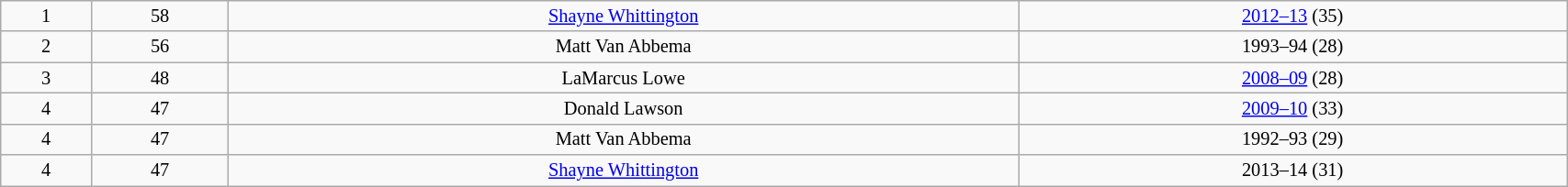<table class="wikitable" style="font-size:85%; text-align:center; width:90%;">
<tr>
<td>1</td>
<td>58</td>
<td><a href='#'>Shayne Whittington</a></td>
<td><a href='#'>2012–13</a> (35)</td>
</tr>
<tr>
<td>2</td>
<td>56</td>
<td>Matt Van Abbema</td>
<td>1993–94 (28)</td>
</tr>
<tr>
<td>3</td>
<td>48</td>
<td>LaMarcus Lowe</td>
<td><a href='#'>2008–09</a> (28)</td>
</tr>
<tr>
<td>4</td>
<td>47</td>
<td>Donald Lawson</td>
<td><a href='#'>2009–10</a> (33)</td>
</tr>
<tr>
<td>4</td>
<td>47</td>
<td>Matt Van Abbema</td>
<td>1992–93 (29)</td>
</tr>
<tr>
<td>4</td>
<td>47</td>
<td><a href='#'>Shayne Whittington</a></td>
<td>2013–14 (31)</td>
</tr>
</table>
